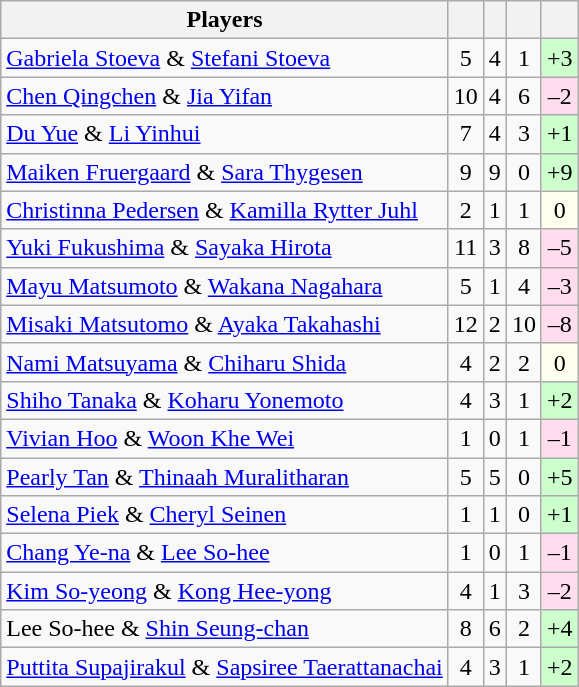<table class="sortable wikitable" style="text-align:center">
<tr>
<th>Players</th>
<th></th>
<th></th>
<th></th>
<th></th>
</tr>
<tr>
<td align="left"> <a href='#'>Gabriela Stoeva</a> & <a href='#'>Stefani Stoeva</a></td>
<td>5</td>
<td>4</td>
<td>1</td>
<td bgcolor="#ccffcc">+3</td>
</tr>
<tr>
<td align="left"> <a href='#'>Chen Qingchen</a> & <a href='#'>Jia Yifan</a></td>
<td>10</td>
<td>4</td>
<td>6</td>
<td bgcolor="#ffddee">–2</td>
</tr>
<tr>
<td align="left"> <a href='#'>Du Yue</a> & <a href='#'>Li Yinhui</a></td>
<td>7</td>
<td>4</td>
<td>3</td>
<td bgcolor="#ccffcc">+1</td>
</tr>
<tr>
<td align="left"> <a href='#'>Maiken Fruergaard</a> & <a href='#'>Sara Thygesen</a></td>
<td>9</td>
<td>9</td>
<td>0</td>
<td bgcolor="#ccffcc">+9</td>
</tr>
<tr>
<td align="left"> <a href='#'>Christinna Pedersen</a> & <a href='#'>Kamilla Rytter Juhl</a></td>
<td>2</td>
<td>1</td>
<td>1</td>
<td bgcolor="#fffff0">0</td>
</tr>
<tr>
<td align="left"> <a href='#'>Yuki Fukushima</a> & <a href='#'>Sayaka Hirota</a></td>
<td>11</td>
<td>3</td>
<td>8</td>
<td bgcolor="#ffddee">–5</td>
</tr>
<tr>
<td align="left"> <a href='#'>Mayu Matsumoto</a> & <a href='#'>Wakana Nagahara</a></td>
<td>5</td>
<td>1</td>
<td>4</td>
<td bgcolor="#ffddee">–3</td>
</tr>
<tr>
<td align="left"> <a href='#'>Misaki Matsutomo</a> & <a href='#'>Ayaka Takahashi</a></td>
<td>12</td>
<td>2</td>
<td>10</td>
<td bgcolor="#ffddee">–8</td>
</tr>
<tr>
<td align="left"> <a href='#'>Nami Matsuyama</a> & <a href='#'>Chiharu Shida</a></td>
<td>4</td>
<td>2</td>
<td>2</td>
<td bgcolor="#fffff0">0</td>
</tr>
<tr>
<td align="left"> <a href='#'>Shiho Tanaka</a> & <a href='#'>Koharu Yonemoto</a></td>
<td>4</td>
<td>3</td>
<td>1</td>
<td bgcolor="#ccffcc">+2</td>
</tr>
<tr>
<td align="left"> <a href='#'>Vivian Hoo</a> & <a href='#'>Woon Khe Wei</a></td>
<td>1</td>
<td>0</td>
<td>1</td>
<td bgcolor="#ffddee">–1</td>
</tr>
<tr>
<td align="left"> <a href='#'>Pearly Tan</a> & <a href='#'>Thinaah Muralitharan</a></td>
<td>5</td>
<td>5</td>
<td>0</td>
<td bgcolor="#ccffcc">+5</td>
</tr>
<tr>
<td align="left"> <a href='#'>Selena Piek</a> & <a href='#'>Cheryl Seinen</a></td>
<td>1</td>
<td>1</td>
<td>0</td>
<td bgcolor="#ccffcc">+1</td>
</tr>
<tr>
<td align="left"> <a href='#'>Chang Ye-na</a> & <a href='#'>Lee So-hee</a></td>
<td>1</td>
<td>0</td>
<td>1</td>
<td bgcolor="#ffddee">–1</td>
</tr>
<tr>
<td align="left"> <a href='#'>Kim So-yeong</a> & <a href='#'>Kong Hee-yong</a></td>
<td>4</td>
<td>1</td>
<td>3</td>
<td bgcolor="#ffddee">–2</td>
</tr>
<tr>
<td align="left"> Lee So-hee & <a href='#'>Shin Seung-chan</a></td>
<td>8</td>
<td>6</td>
<td>2</td>
<td bgcolor="#ccffcc">+4</td>
</tr>
<tr>
<td align="left"> <a href='#'>Puttita Supajirakul</a> & <a href='#'>Sapsiree Taerattanachai</a></td>
<td>4</td>
<td>3</td>
<td>1</td>
<td bgcolor="#ccffcc">+2</td>
</tr>
</table>
